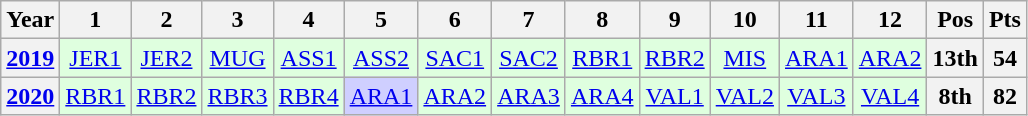<table class="wikitable" style="text-align:center;">
<tr>
<th>Year</th>
<th>1</th>
<th>2</th>
<th>3</th>
<th>4</th>
<th>5</th>
<th>6</th>
<th>7</th>
<th>8</th>
<th>9</th>
<th>10</th>
<th>11</th>
<th>12</th>
<th>Pos</th>
<th>Pts</th>
</tr>
<tr>
<th><a href='#'>2019</a></th>
<td style="background:#dfffdf;"><a href='#'>JER1</a><br></td>
<td style="background:#dfffdf;"><a href='#'>JER2</a><br></td>
<td style="background:#dfffdf;"><a href='#'>MUG</a><br></td>
<td style="background:#dfffdf;"><a href='#'>ASS1</a><br></td>
<td style="background:#dfffdf;"><a href='#'>ASS2</a><br></td>
<td style="background:#dfffdf;"><a href='#'>SAC1</a><br></td>
<td style="background:#dfffdf;"><a href='#'>SAC2</a><br></td>
<td style="background:#dfffdf;"><a href='#'>RBR1</a><br></td>
<td style="background:#dfffdf;"><a href='#'>RBR2</a><br></td>
<td style="background:#dfffdf;"><a href='#'>MIS</a><br></td>
<td style="background:#dfffdf;"><a href='#'>ARA1</a><br></td>
<td style="background:#dfffdf;"><a href='#'>ARA2</a><br></td>
<th>13th</th>
<th>54</th>
</tr>
<tr>
<th><a href='#'>2020</a></th>
<td style="background:#dfffdf;"><a href='#'>RBR1</a><br></td>
<td style="background:#dfffdf;"><a href='#'>RBR2</a><br></td>
<td style="background:#dfffdf;"><a href='#'>RBR3</a><br></td>
<td style="background:#dfffdf;"><a href='#'>RBR4</a><br></td>
<td style="background:#cfcfff;"><a href='#'>ARA1</a><br></td>
<td style="background:#dfffdf;"><a href='#'>ARA2</a><br></td>
<td style="background:#dfffdf;"><a href='#'>ARA3</a><br></td>
<td style="background:#dfffdf;"><a href='#'>ARA4</a><br></td>
<td style="background:#dfffdf;"><a href='#'>VAL1</a><br></td>
<td style="background:#dfffdf;"><a href='#'>VAL2</a><br></td>
<td style="background:#dfffdf;"><a href='#'>VAL3</a><br></td>
<td style="background:#dfffdf;"><a href='#'>VAL4</a><br></td>
<th>8th</th>
<th>82</th>
</tr>
</table>
